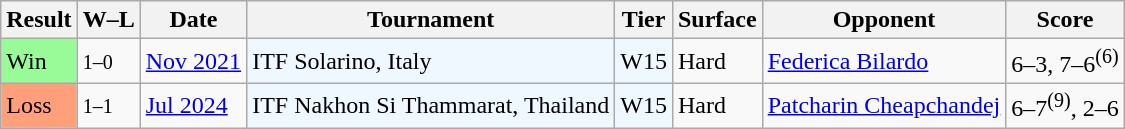<table class="sortable wikitable">
<tr>
<th>Result</th>
<th class=unsortable>W–L</th>
<th>Date</th>
<th>Tournament</th>
<th>Tier</th>
<th>Surface</th>
<th>Opponent</th>
<th class=unsortable>Score</th>
</tr>
<tr>
<td style="background:#98fb98;">Win</td>
<td><small>1–0</small></td>
<td><a href='#'>Nov 2021</a></td>
<td style="background:#f0f8ff;">ITF Solarino, Italy</td>
<td style="background:#f0f8ff;">W15</td>
<td>Hard</td>
<td> <a href='#'>Federica Bilardo</a></td>
<td>6–3, 7–6<sup>(6)</sup></td>
</tr>
<tr>
<td style="background:#ffa07a;">Loss</td>
<td><small>1–1</small></td>
<td><a href='#'>Jul 2024</a></td>
<td style="background:#f0f8ff;">ITF Nakhon Si Thammarat, Thailand</td>
<td style="background:#f0f8ff;">W15</td>
<td>Hard</td>
<td> <a href='#'>Patcharin Cheapchandej</a></td>
<td>6–7<sup>(9)</sup>, 2–6</td>
</tr>
</table>
